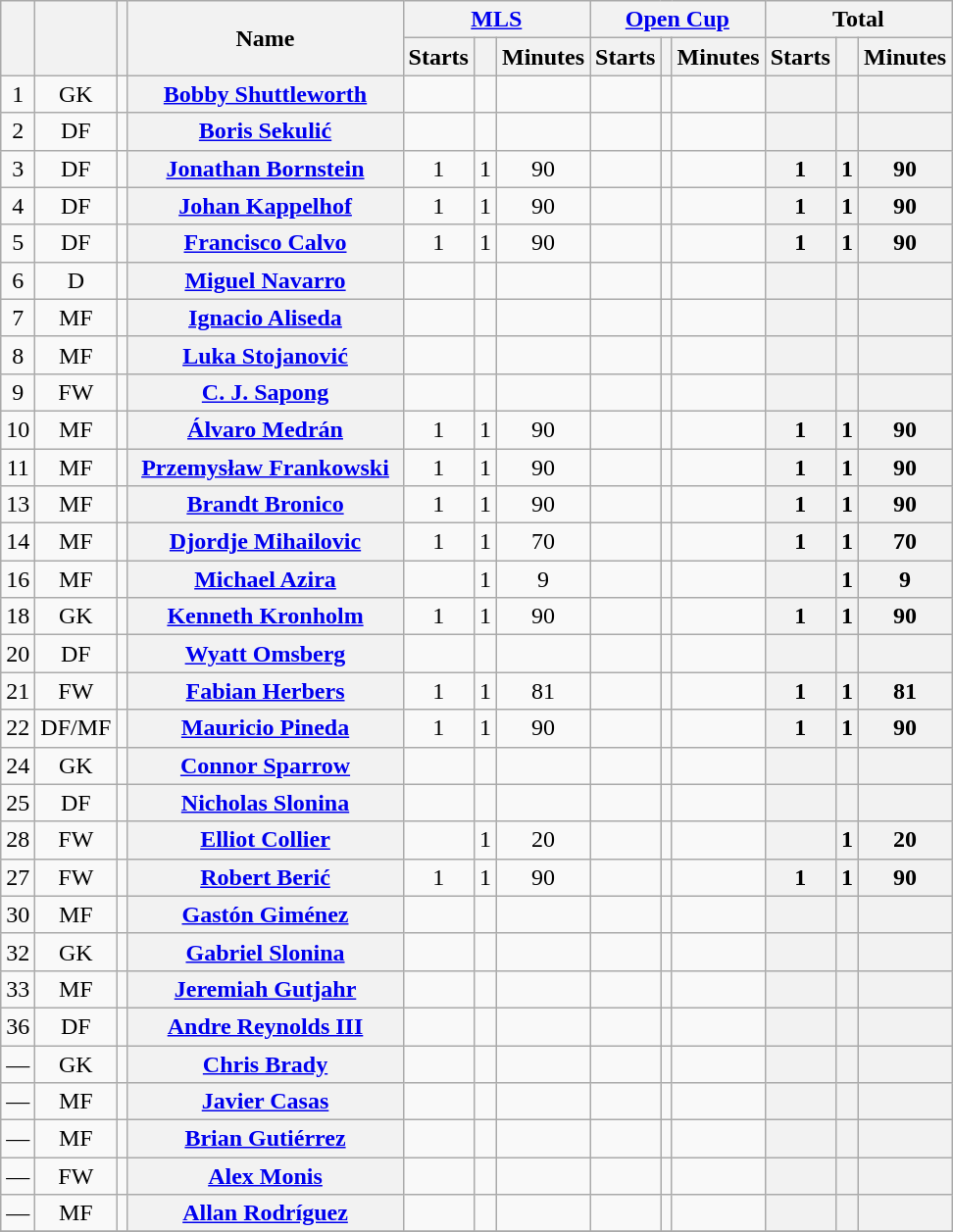<table class="wikitable sortable" style="text-align:center">
<tr>
<th rowspan="2"></th>
<th rowspan="2"></th>
<th rowspan="2"></th>
<th rowspan="2" style="width:180px;">Name</th>
<th colspan="3" style="width:87px;"><a href='#'>MLS</a></th>
<th colspan="3" style="width:87px;"><a href='#'>Open Cup</a></th>
<th colspan="3" style="width:87px;">Total</th>
</tr>
<tr>
<th>Starts</th>
<th></th>
<th>Minutes</th>
<th>Starts</th>
<th></th>
<th>Minutes</th>
<th>Starts</th>
<th></th>
<th>Minutes</th>
</tr>
<tr>
<td>1</td>
<td>GK</td>
<td></td>
<th><a href='#'>Bobby Shuttleworth</a><br></th>
<td></td>
<td></td>
<td><br></td>
<td></td>
<td></td>
<td><br></td>
<th></th>
<th></th>
<th></th>
</tr>
<tr>
<td>2</td>
<td>DF</td>
<td></td>
<th><a href='#'>Boris Sekulić</a><br></th>
<td></td>
<td></td>
<td><br></td>
<td></td>
<td></td>
<td><br></td>
<th></th>
<th></th>
<th></th>
</tr>
<tr>
<td>3</td>
<td>DF</td>
<td></td>
<th><a href='#'>Jonathan Bornstein</a><br></th>
<td>1</td>
<td>1</td>
<td>90<br></td>
<td></td>
<td></td>
<td><br></td>
<th>1</th>
<th>1</th>
<th>90</th>
</tr>
<tr>
<td>4</td>
<td>DF</td>
<td></td>
<th><a href='#'>Johan Kappelhof</a><br></th>
<td>1</td>
<td>1</td>
<td>90<br></td>
<td></td>
<td></td>
<td><br></td>
<th>1</th>
<th>1</th>
<th>90</th>
</tr>
<tr>
<td>5</td>
<td>DF</td>
<td></td>
<th><a href='#'>Francisco Calvo</a><br></th>
<td>1</td>
<td>1</td>
<td>90<br></td>
<td></td>
<td></td>
<td><br></td>
<th>1</th>
<th>1</th>
<th>90</th>
</tr>
<tr>
<td>6</td>
<td>D</td>
<td></td>
<th><a href='#'>Miguel Navarro</a><br></th>
<td></td>
<td></td>
<td><br></td>
<td></td>
<td></td>
<td><br></td>
<th></th>
<th></th>
<th></th>
</tr>
<tr>
<td>7</td>
<td>MF</td>
<td></td>
<th><a href='#'>Ignacio Aliseda</a><br></th>
<td></td>
<td></td>
<td><br></td>
<td></td>
<td></td>
<td><br></td>
<th></th>
<th></th>
<th></th>
</tr>
<tr>
<td>8</td>
<td>MF</td>
<td></td>
<th><a href='#'>Luka Stojanović</a><br></th>
<td></td>
<td></td>
<td><br></td>
<td></td>
<td></td>
<td><br></td>
<th></th>
<th></th>
<th></th>
</tr>
<tr>
<td>9</td>
<td>FW</td>
<td></td>
<th><a href='#'>C. J. Sapong</a><br></th>
<td></td>
<td></td>
<td><br></td>
<td></td>
<td></td>
<td><br></td>
<th></th>
<th></th>
<th></th>
</tr>
<tr>
<td>10</td>
<td>MF</td>
<td></td>
<th><a href='#'>Álvaro Medrán</a><br></th>
<td>1</td>
<td>1</td>
<td>90<br></td>
<td></td>
<td></td>
<td><br></td>
<th>1</th>
<th>1</th>
<th>90</th>
</tr>
<tr>
<td>11</td>
<td>MF</td>
<td></td>
<th><a href='#'>Przemysław Frankowski</a><br></th>
<td>1</td>
<td>1</td>
<td>90<br></td>
<td></td>
<td></td>
<td><br></td>
<th>1</th>
<th>1</th>
<th>90</th>
</tr>
<tr>
<td>13</td>
<td>MF</td>
<td></td>
<th><a href='#'>Brandt Bronico</a><br></th>
<td>1</td>
<td>1</td>
<td>90<br></td>
<td></td>
<td></td>
<td><br></td>
<th>1</th>
<th>1</th>
<th>90</th>
</tr>
<tr>
<td>14</td>
<td>MF</td>
<td></td>
<th><a href='#'>Djordje Mihailovic</a><br></th>
<td>1</td>
<td>1</td>
<td>70<br></td>
<td></td>
<td></td>
<td><br></td>
<th>1</th>
<th>1</th>
<th>70</th>
</tr>
<tr>
<td>16</td>
<td>MF</td>
<td></td>
<th><a href='#'>Michael Azira</a><br></th>
<td></td>
<td>1</td>
<td>9<br></td>
<td></td>
<td></td>
<td><br></td>
<th></th>
<th>1</th>
<th>9</th>
</tr>
<tr>
<td>18</td>
<td>GK</td>
<td></td>
<th><a href='#'>Kenneth Kronholm</a><br></th>
<td>1</td>
<td>1</td>
<td>90<br></td>
<td></td>
<td></td>
<td><br></td>
<th>1</th>
<th>1</th>
<th>90</th>
</tr>
<tr>
<td>20</td>
<td>DF</td>
<td></td>
<th><a href='#'>Wyatt Omsberg</a><br></th>
<td></td>
<td></td>
<td><br></td>
<td></td>
<td></td>
<td><br></td>
<th></th>
<th></th>
<th></th>
</tr>
<tr>
<td>21</td>
<td>FW</td>
<td></td>
<th><a href='#'>Fabian Herbers</a><br></th>
<td>1</td>
<td>1</td>
<td>81<br></td>
<td></td>
<td></td>
<td><br></td>
<th>1</th>
<th>1</th>
<th>81</th>
</tr>
<tr>
<td>22</td>
<td>DF/MF</td>
<td></td>
<th><a href='#'>Mauricio Pineda</a><br></th>
<td>1</td>
<td>1</td>
<td>90<br></td>
<td></td>
<td></td>
<td><br></td>
<th>1</th>
<th>1</th>
<th>90</th>
</tr>
<tr>
<td>24</td>
<td>GK</td>
<td></td>
<th><a href='#'>Connor Sparrow</a><br></th>
<td></td>
<td></td>
<td><br></td>
<td></td>
<td></td>
<td><br></td>
<th></th>
<th></th>
<th></th>
</tr>
<tr>
<td>25</td>
<td>DF</td>
<td></td>
<th><a href='#'>Nicholas Slonina</a><br></th>
<td></td>
<td></td>
<td><br></td>
<td></td>
<td></td>
<td><br></td>
<th></th>
<th></th>
<th></th>
</tr>
<tr>
<td>28</td>
<td>FW</td>
<td></td>
<th><a href='#'>Elliot Collier</a><br></th>
<td></td>
<td>1</td>
<td>20<br></td>
<td></td>
<td></td>
<td><br></td>
<th></th>
<th>1</th>
<th>20</th>
</tr>
<tr>
<td>27</td>
<td>FW</td>
<td></td>
<th><a href='#'>Robert Berić</a><br></th>
<td>1</td>
<td>1</td>
<td>90<br></td>
<td></td>
<td></td>
<td><br></td>
<th>1</th>
<th>1</th>
<th>90</th>
</tr>
<tr>
<td>30</td>
<td>MF</td>
<td></td>
<th><a href='#'>Gastón Giménez</a><br></th>
<td></td>
<td></td>
<td><br></td>
<td></td>
<td></td>
<td><br></td>
<th></th>
<th></th>
<th></th>
</tr>
<tr>
<td>32</td>
<td>GK</td>
<td></td>
<th><a href='#'>Gabriel Slonina</a><br></th>
<td></td>
<td></td>
<td><br></td>
<td></td>
<td></td>
<td><br></td>
<th></th>
<th></th>
<th></th>
</tr>
<tr>
<td>33</td>
<td>MF</td>
<td></td>
<th><a href='#'>Jeremiah Gutjahr</a><br></th>
<td></td>
<td></td>
<td><br></td>
<td></td>
<td></td>
<td><br></td>
<th></th>
<th></th>
<th></th>
</tr>
<tr>
<td>36</td>
<td>DF</td>
<td></td>
<th><a href='#'>Andre Reynolds III</a><br></th>
<td></td>
<td></td>
<td><br></td>
<td></td>
<td></td>
<td><br></td>
<th></th>
<th></th>
<th></th>
</tr>
<tr>
<td>—</td>
<td>GK</td>
<td></td>
<th><a href='#'>Chris Brady</a><br></th>
<td></td>
<td></td>
<td><br></td>
<td></td>
<td></td>
<td><br></td>
<th></th>
<th></th>
<th></th>
</tr>
<tr>
<td>—</td>
<td>MF</td>
<td></td>
<th><a href='#'>Javier Casas</a><br></th>
<td></td>
<td></td>
<td><br></td>
<td></td>
<td></td>
<td><br></td>
<th></th>
<th></th>
<th></th>
</tr>
<tr>
<td>—</td>
<td>MF</td>
<td></td>
<th><a href='#'>Brian Gutiérrez</a><br></th>
<td></td>
<td></td>
<td><br></td>
<td></td>
<td></td>
<td><br></td>
<th></th>
<th></th>
<th></th>
</tr>
<tr>
<td>—</td>
<td>FW</td>
<td></td>
<th><a href='#'>Alex Monis</a><br></th>
<td></td>
<td></td>
<td><br></td>
<td></td>
<td></td>
<td><br></td>
<th></th>
<th></th>
<th></th>
</tr>
<tr>
<td>—</td>
<td>MF</td>
<td></td>
<th><a href='#'>Allan Rodríguez</a><br></th>
<td></td>
<td></td>
<td><br></td>
<td></td>
<td></td>
<td><br></td>
<th></th>
<th></th>
<th></th>
</tr>
<tr>
</tr>
</table>
